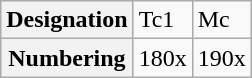<table class="wikitable">
<tr>
<th>Designation</th>
<td>Tc1</td>
<td>Mc</td>
</tr>
<tr>
<th>Numbering</th>
<td>180x</td>
<td>190x</td>
</tr>
</table>
